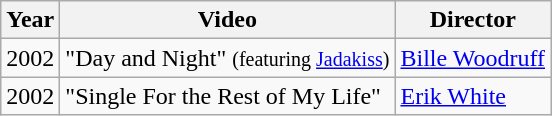<table class="wikitable">
<tr>
<th>Year</th>
<th>Video</th>
<th>Director</th>
</tr>
<tr>
<td>2002</td>
<td>"Day and Night" <small>(featuring <a href='#'>Jadakiss</a>)</small></td>
<td><a href='#'>Bille Woodruff</a></td>
</tr>
<tr>
<td>2002</td>
<td>"Single For the Rest of My Life"</td>
<td><a href='#'>Erik White</a></td>
</tr>
</table>
